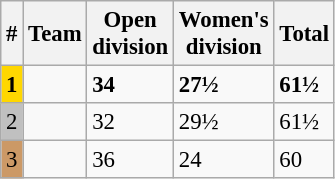<table class="wikitable" style="font-size: 95%;">
<tr>
<th>#</th>
<th>Team</th>
<th>Open<br>division</th>
<th>Women's<br>division</th>
<th>Total</th>
</tr>
<tr>
<td style="background:gold;"><strong>1</strong></td>
<td><strong></strong></td>
<td><strong>34</strong></td>
<td><strong>27½</strong></td>
<td><strong>61½</strong></td>
</tr>
<tr>
<td style="background:silver;">2</td>
<td></td>
<td>32</td>
<td>29½</td>
<td>61½</td>
</tr>
<tr>
<td style="background:#cc9966;">3</td>
<td></td>
<td>36</td>
<td>24</td>
<td>60</td>
</tr>
</table>
